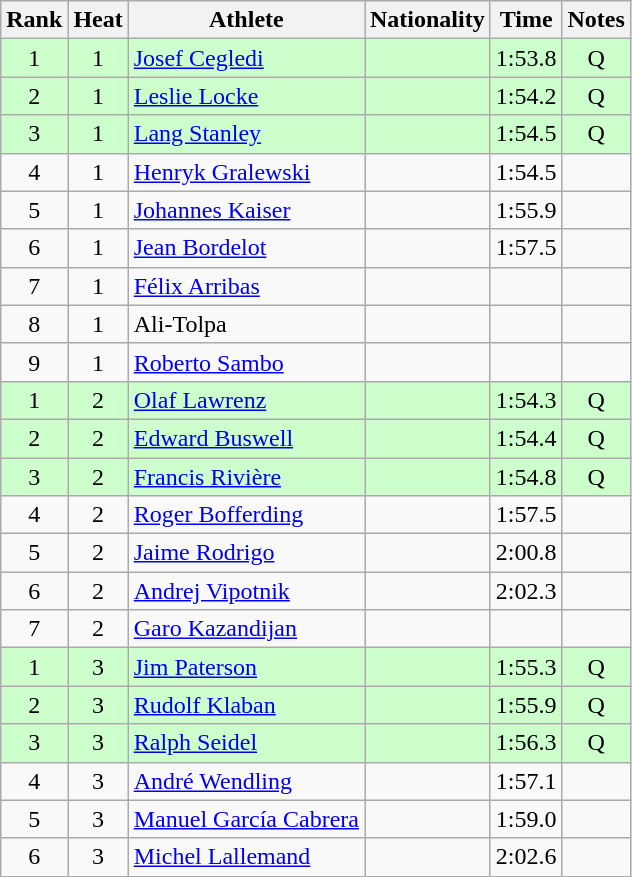<table class="wikitable sortable" style="text-align:center">
<tr>
<th>Rank</th>
<th>Heat</th>
<th>Athlete</th>
<th>Nationality</th>
<th>Time</th>
<th>Notes</th>
</tr>
<tr bgcolor=ccffcc>
<td>1</td>
<td>1</td>
<td align=left><a href='#'>Josef Cegledi</a></td>
<td align=left></td>
<td>1:53.8</td>
<td>Q</td>
</tr>
<tr bgcolor=ccffcc>
<td>2</td>
<td>1</td>
<td align=left><a href='#'>Leslie Locke</a></td>
<td align=left></td>
<td>1:54.2</td>
<td>Q</td>
</tr>
<tr bgcolor=ccffcc>
<td>3</td>
<td>1</td>
<td align=left><a href='#'>Lang Stanley</a></td>
<td align=left></td>
<td>1:54.5</td>
<td>Q</td>
</tr>
<tr>
<td>4</td>
<td>1</td>
<td align=left><a href='#'>Henryk Gralewski</a></td>
<td align=left></td>
<td>1:54.5</td>
<td></td>
</tr>
<tr>
<td>5</td>
<td>1</td>
<td align=left><a href='#'>Johannes Kaiser</a></td>
<td align=left></td>
<td>1:55.9</td>
<td></td>
</tr>
<tr>
<td>6</td>
<td>1</td>
<td align=left><a href='#'>Jean Bordelot</a></td>
<td align=left></td>
<td>1:57.5</td>
<td></td>
</tr>
<tr>
<td>7</td>
<td>1</td>
<td align=left><a href='#'>Félix Arribas</a></td>
<td align=left></td>
<td></td>
<td></td>
</tr>
<tr>
<td>8</td>
<td>1</td>
<td align=left>Ali-Tolpa</td>
<td align=left></td>
<td></td>
<td></td>
</tr>
<tr>
<td>9</td>
<td>1</td>
<td align=left><a href='#'>Roberto Sambo</a></td>
<td align=left></td>
<td></td>
<td></td>
</tr>
<tr bgcolor=ccffcc>
<td>1</td>
<td>2</td>
<td align=left><a href='#'>Olaf Lawrenz</a></td>
<td align=left></td>
<td>1:54.3</td>
<td>Q</td>
</tr>
<tr bgcolor=ccffcc>
<td>2</td>
<td>2</td>
<td align=left><a href='#'>Edward Buswell</a></td>
<td align=left></td>
<td>1:54.4</td>
<td>Q</td>
</tr>
<tr bgcolor=ccffcc>
<td>3</td>
<td>2</td>
<td align=left><a href='#'>Francis Rivière</a></td>
<td align=left></td>
<td>1:54.8</td>
<td>Q</td>
</tr>
<tr>
<td>4</td>
<td>2</td>
<td align=left><a href='#'>Roger Bofferding</a></td>
<td align=left></td>
<td>1:57.5</td>
<td></td>
</tr>
<tr>
<td>5</td>
<td>2</td>
<td align=left><a href='#'>Jaime Rodrigo</a></td>
<td align=left></td>
<td>2:00.8</td>
<td></td>
</tr>
<tr>
<td>6</td>
<td>2</td>
<td align=left><a href='#'>Andrej Vipotnik</a></td>
<td align=left></td>
<td>2:02.3</td>
<td></td>
</tr>
<tr>
<td>7</td>
<td>2</td>
<td align=left><a href='#'>Garo Kazandijan</a></td>
<td align=left></td>
<td></td>
<td></td>
</tr>
<tr bgcolor=ccffcc>
<td>1</td>
<td>3</td>
<td align=left><a href='#'>Jim Paterson</a></td>
<td align=left></td>
<td>1:55.3</td>
<td>Q</td>
</tr>
<tr bgcolor=ccffcc>
<td>2</td>
<td>3</td>
<td align=left><a href='#'>Rudolf Klaban</a></td>
<td align=left></td>
<td>1:55.9</td>
<td>Q</td>
</tr>
<tr bgcolor=ccffcc>
<td>3</td>
<td>3</td>
<td align=left><a href='#'>Ralph Seidel</a></td>
<td align=left></td>
<td>1:56.3</td>
<td>Q</td>
</tr>
<tr>
<td>4</td>
<td>3</td>
<td align=left><a href='#'>André Wendling</a></td>
<td align=left></td>
<td>1:57.1</td>
<td></td>
</tr>
<tr>
<td>5</td>
<td>3</td>
<td align=left><a href='#'>Manuel García Cabrera</a></td>
<td align=left></td>
<td>1:59.0</td>
<td></td>
</tr>
<tr>
<td>6</td>
<td>3</td>
<td align=left><a href='#'>Michel Lallemand</a></td>
<td align=left></td>
<td>2:02.6</td>
<td></td>
</tr>
</table>
